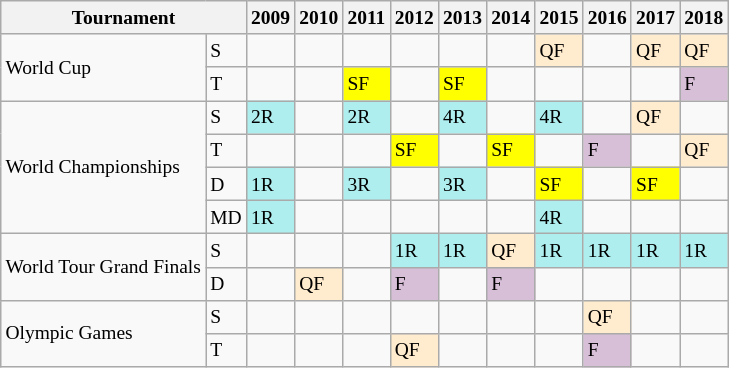<table class="wikitable" style="text-align::center; font-size: small;">
<tr>
<th colspan="2">Tournament</th>
<th>2009</th>
<th>2010</th>
<th>2011</th>
<th>2012</th>
<th>2013</th>
<th>2014</th>
<th>2015</th>
<th>2016</th>
<th>2017</th>
<th>2018</th>
</tr>
<tr>
<td rowspan="2">World Cup</td>
<td>S</td>
<td></td>
<td></td>
<td></td>
<td></td>
<td></td>
<td></td>
<td bgcolor=ffebcd>QF</td>
<td></td>
<td bgcolor=ffebcd>QF</td>
<td bgcolor=ffebcd>QF</td>
</tr>
<tr>
<td>T</td>
<td></td>
<td></td>
<td style="background:yellow;">SF</td>
<td></td>
<td style="background:yellow;">SF</td>
<td></td>
<td></td>
<td></td>
<td></td>
<td style="background:thistle;">F</td>
</tr>
<tr>
<td rowspan="4">World Championships</td>
<td>S</td>
<td bgcolor=afeeee>2R</td>
<td></td>
<td bgcolor=afeeee>2R</td>
<td></td>
<td bgcolor=afeeee>4R</td>
<td></td>
<td bgcolor=afeeee>4R</td>
<td></td>
<td bgcolor=ffebcd>QF</td>
<td></td>
</tr>
<tr>
<td>T</td>
<td></td>
<td></td>
<td></td>
<td style="background:yellow;">SF</td>
<td></td>
<td style="background:yellow;">SF</td>
<td></td>
<td style="background:thistle;">F</td>
<td></td>
<td bgcolor=ffebcd>QF</td>
</tr>
<tr>
<td>D</td>
<td bgcolor=afeeee>1R</td>
<td></td>
<td bgcolor=afeeee>3R</td>
<td></td>
<td bgcolor=afeeee>3R</td>
<td></td>
<td style="background:yellow;">SF</td>
<td></td>
<td style="background:yellow;">SF</td>
<td></td>
</tr>
<tr>
<td>MD</td>
<td bgcolor=afeeee>1R</td>
<td></td>
<td></td>
<td></td>
<td></td>
<td></td>
<td bgcolor=afeeee>4R</td>
<td></td>
<td></td>
<td></td>
</tr>
<tr>
<td rowspan="2">World Tour Grand Finals</td>
<td>S</td>
<td></td>
<td></td>
<td></td>
<td bgcolor=afeeee>1R</td>
<td bgcolor=afeeee>1R</td>
<td bgcolor=ffebcd>QF</td>
<td bgcolor=afeeee>1R</td>
<td bgcolor=afeeee>1R</td>
<td bgcolor=afeeee>1R</td>
<td bgcolor=afeeee>1R</td>
</tr>
<tr>
<td>D</td>
<td></td>
<td bgcolor=ffebcd>QF</td>
<td></td>
<td style="background:thistle;">F</td>
<td></td>
<td style="background:thistle;">F</td>
<td></td>
<td></td>
<td></td>
<td></td>
</tr>
<tr>
<td rowspan="2">Olympic Games</td>
<td>S</td>
<td></td>
<td></td>
<td></td>
<td></td>
<td></td>
<td></td>
<td></td>
<td bgcolor=ffebcd>QF</td>
<td></td>
<td></td>
</tr>
<tr>
<td>T</td>
<td></td>
<td></td>
<td></td>
<td bgcolor=ffebcd>QF</td>
<td></td>
<td></td>
<td></td>
<td style="background:thistle;">F</td>
<td></td>
<td></td>
</tr>
</table>
